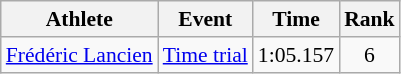<table class=wikitable style="font-size:90%; text-align:center">
<tr>
<th>Athlete</th>
<th>Event</th>
<th>Time</th>
<th>Rank</th>
</tr>
<tr align=center>
<td align=left><a href='#'>Frédéric Lancien</a></td>
<td align=left><a href='#'>Time trial</a></td>
<td>1:05.157</td>
<td>6</td>
</tr>
</table>
